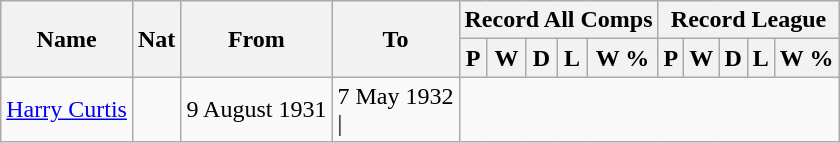<table class="wikitable" style="text-align: center">
<tr>
<th rowspan="2">Name</th>
<th rowspan="2">Nat</th>
<th rowspan="2">From</th>
<th rowspan="2">To</th>
<th colspan="5">Record All Comps</th>
<th colspan="5">Record League</th>
</tr>
<tr>
<th>P</th>
<th>W</th>
<th>D</th>
<th>L</th>
<th>W %</th>
<th>P</th>
<th>W</th>
<th>D</th>
<th>L</th>
<th>W %</th>
</tr>
<tr>
<td align=left><a href='#'>Harry Curtis</a></td>
<td></td>
<td align=left>9 August 1931</td>
<td align=left>7 May 1932<br>|</td>
</tr>
</table>
